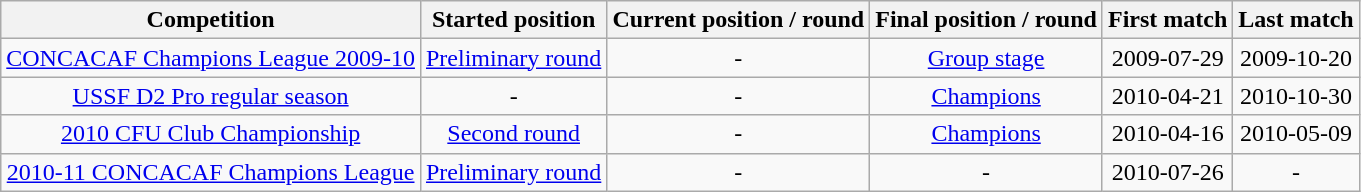<table class="wikitable"  style="text-align: center;">
<tr>
<th>Competition</th>
<th>Started position</th>
<th>Current position / round</th>
<th>Final position / round</th>
<th>First match</th>
<th>Last match</th>
</tr>
<tr>
<td><a href='#'>CONCACAF Champions League 2009-10</a></td>
<td><a href='#'>Preliminary round</a></td>
<td>-</td>
<td><a href='#'>Group stage</a></td>
<td>2009-07-29</td>
<td>2009-10-20</td>
</tr>
<tr>
<td><a href='#'>USSF D2 Pro regular season</a></td>
<td>-</td>
<td>-</td>
<td><a href='#'>Champions</a></td>
<td>2010-04-21</td>
<td>2010-10-30</td>
</tr>
<tr>
<td><a href='#'>2010 CFU Club Championship</a></td>
<td><a href='#'>Second round</a></td>
<td>-</td>
<td><a href='#'>Champions</a></td>
<td>2010-04-16</td>
<td>2010-05-09</td>
</tr>
<tr>
<td><a href='#'>2010-11 CONCACAF Champions League</a></td>
<td><a href='#'>Preliminary round</a></td>
<td>-</td>
<td>-</td>
<td>2010-07-26</td>
<td>-</td>
</tr>
</table>
